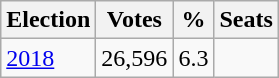<table class="wikitable">
<tr>
<th>Election</th>
<th>Votes</th>
<th>%</th>
<th>Seats</th>
</tr>
<tr>
<td><a href='#'>2018</a></td>
<td>26,596</td>
<td>6.3</td>
<td></td>
</tr>
</table>
